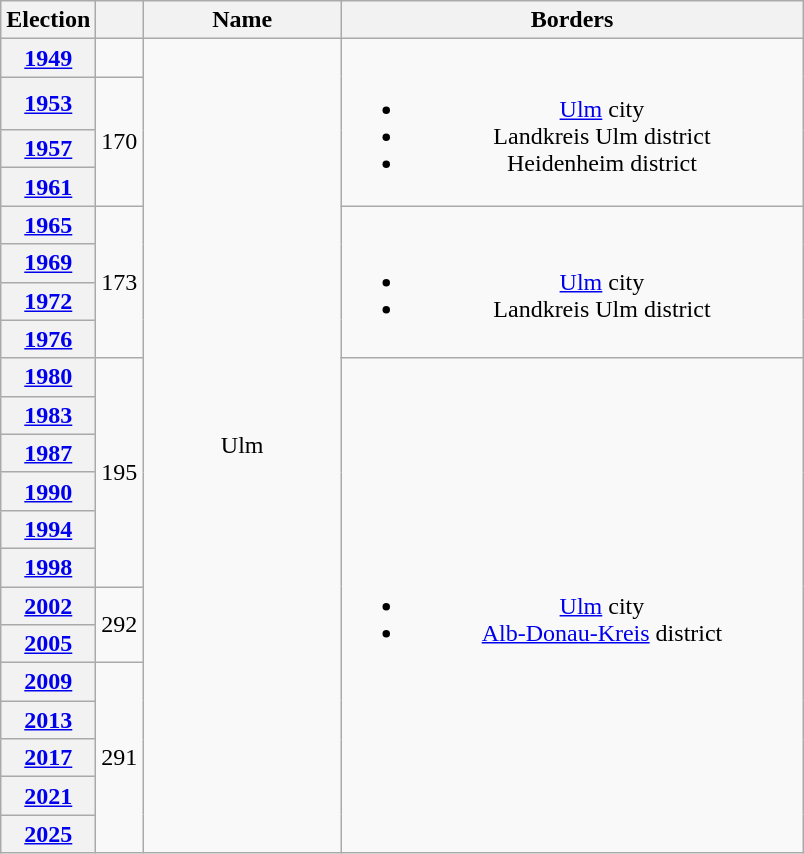<table class=wikitable style="text-align:center">
<tr>
<th>Election</th>
<th></th>
<th width=125px>Name</th>
<th width=300px>Borders</th>
</tr>
<tr>
<th><a href='#'>1949</a></th>
<td></td>
<td rowspan=21>Ulm</td>
<td rowspan=4><br><ul><li><a href='#'>Ulm</a> city</li><li>Landkreis Ulm district</li><li>Heidenheim district</li></ul></td>
</tr>
<tr>
<th><a href='#'>1953</a></th>
<td rowspan=3>170</td>
</tr>
<tr>
<th><a href='#'>1957</a></th>
</tr>
<tr>
<th><a href='#'>1961</a></th>
</tr>
<tr>
<th><a href='#'>1965</a></th>
<td rowspan=4>173</td>
<td rowspan=4><br><ul><li><a href='#'>Ulm</a> city</li><li>Landkreis Ulm district</li></ul></td>
</tr>
<tr>
<th><a href='#'>1969</a></th>
</tr>
<tr>
<th><a href='#'>1972</a></th>
</tr>
<tr>
<th><a href='#'>1976</a></th>
</tr>
<tr>
<th><a href='#'>1980</a></th>
<td rowspan=6>195</td>
<td rowspan=13><br><ul><li><a href='#'>Ulm</a> city</li><li><a href='#'>Alb-Donau-Kreis</a> district</li></ul></td>
</tr>
<tr>
<th><a href='#'>1983</a></th>
</tr>
<tr>
<th><a href='#'>1987</a></th>
</tr>
<tr>
<th><a href='#'>1990</a></th>
</tr>
<tr>
<th><a href='#'>1994</a></th>
</tr>
<tr>
<th><a href='#'>1998</a></th>
</tr>
<tr>
<th><a href='#'>2002</a></th>
<td rowspan=2>292</td>
</tr>
<tr>
<th><a href='#'>2005</a></th>
</tr>
<tr>
<th><a href='#'>2009</a></th>
<td rowspan=5>291</td>
</tr>
<tr>
<th><a href='#'>2013</a></th>
</tr>
<tr>
<th><a href='#'>2017</a></th>
</tr>
<tr>
<th><a href='#'>2021</a></th>
</tr>
<tr>
<th><a href='#'>2025</a></th>
</tr>
</table>
